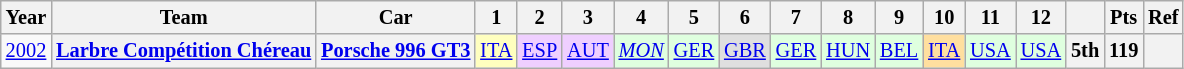<table class="wikitable" style="text-align:center; font-size:85%">
<tr>
<th>Year</th>
<th>Team</th>
<th>Car</th>
<th>1</th>
<th>2</th>
<th>3</th>
<th>4</th>
<th>5</th>
<th>6</th>
<th>7</th>
<th>8</th>
<th>9</th>
<th>10</th>
<th>11</th>
<th>12</th>
<th></th>
<th>Pts</th>
<th>Ref</th>
</tr>
<tr>
<td><a href='#'>2002</a></td>
<th nowrap><a href='#'>Larbre Compétition Chéreau</a></th>
<th nowrap><a href='#'>Porsche 996 GT3</a></th>
<td style="background:#FFFFBF;"><a href='#'>ITA</a><br></td>
<td style="background:#EFCFFF;"><a href='#'>ESP</a><br></td>
<td style="background:#EFCFFF;"><a href='#'>AUT</a><br></td>
<td style="background:#DFFFDF;"><em><a href='#'>MON</a></em><br></td>
<td style="background:#DFFFDF;"><a href='#'>GER</a><br></td>
<td style="background:#DFDFDF;"><a href='#'>GBR</a><br></td>
<td style="background:#DFFFDF;"><a href='#'>GER</a><br></td>
<td style="background:#DFFFDF;"><a href='#'>HUN</a><br></td>
<td style="background:#DFFFDF;"><a href='#'>BEL</a><br></td>
<td style="background:#FFDF9F;"><a href='#'>ITA</a><br></td>
<td style="background:#DFFFDF;"><a href='#'>USA</a><br></td>
<td style="background:#DFFFDF;"><a href='#'>USA</a><br></td>
<th>5th</th>
<th>119</th>
<th></th>
</tr>
</table>
